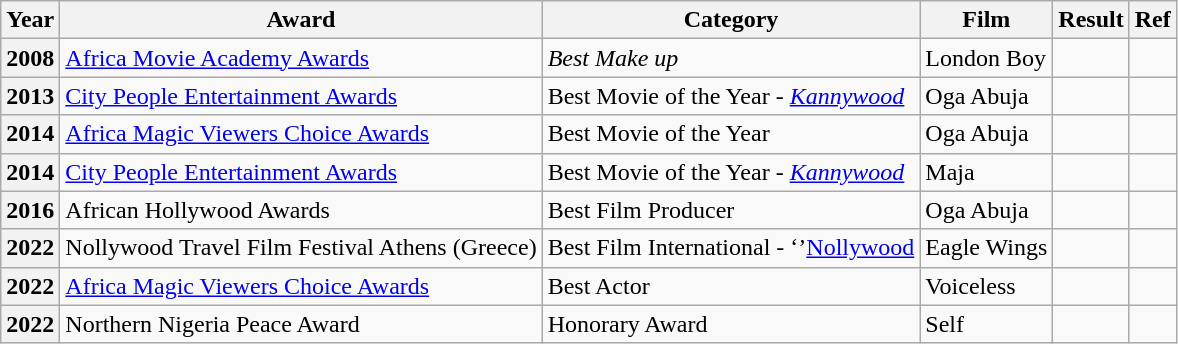<table class="wikitable sortable">
<tr>
<th>Year</th>
<th>Award</th>
<th>Category</th>
<th>Film</th>
<th>Result</th>
<th>Ref</th>
</tr>
<tr>
<th scope="row">2008</th>
<td><a href='#'>Africa Movie Academy Awards</a></td>
<td><em>Best Make up</em></td>
<td>London Boy</td>
<td></td>
<td></td>
</tr>
<tr>
<th scope="row">2013</th>
<td><a href='#'>City People Entertainment Awards</a></td>
<td>Best Movie of the Year - <em><a href='#'>Kannywood</a></em></td>
<td>Oga Abuja</td>
<td></td>
<td></td>
</tr>
<tr>
<th scope="row">2014</th>
<td><a href='#'>Africa Magic Viewers Choice Awards</a></td>
<td>Best Movie of the Year</td>
<td>Oga Abuja</td>
<td></td>
<td></td>
</tr>
<tr>
<th scope="row">2014</th>
<td><a href='#'>City People Entertainment Awards</a></td>
<td>Best Movie of the Year - <em><a href='#'>Kannywood</a></em></td>
<td>Maja</td>
<td></td>
<td></td>
</tr>
<tr>
<th scope="row">2016</th>
<td>African Hollywood Awards</td>
<td>Best Film Producer</td>
<td>Oga Abuja</td>
<td></td>
<td></td>
</tr>
<tr>
<th scope="row">2022</th>
<td>Nollywood Travel Film Festival Athens (Greece)</td>
<td>Best Film International - ‘’<a href='#'>Nollywood</a><em></td>
<td>Eagle Wings</td>
<td></td>
<td></td>
</tr>
<tr>
<th scope="row">2022</th>
<td><a href='#'>Africa Magic Viewers Choice Awards</a></td>
<td>Best Actor</td>
<td>Voiceless</td>
<td></td>
<td></td>
</tr>
<tr>
<th scope="row">2022</th>
<td>Northern Nigeria Peace Award</td>
<td>Honorary Award</td>
<td>Self</td>
<td></td>
<td></td>
</tr>
</table>
